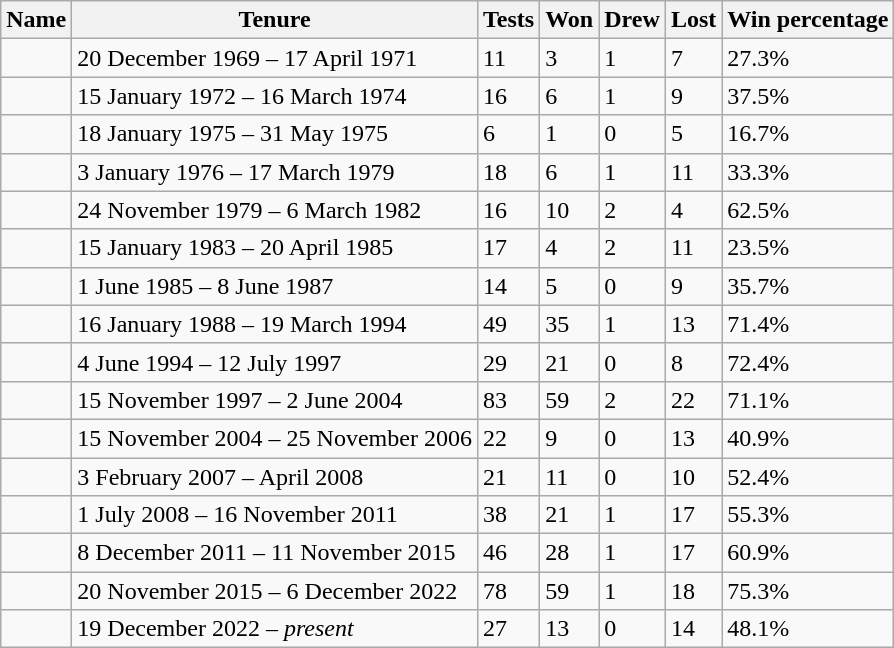<table class="sortable wikitable">
<tr>
<th>Name</th>
<th>Tenure</th>
<th>Tests</th>
<th>Won</th>
<th>Drew</th>
<th>Lost</th>
<th>Win percentage</th>
</tr>
<tr>
<td></td>
<td>20 December 1969 – 17 April 1971</td>
<td>11</td>
<td>3</td>
<td>1</td>
<td>7</td>
<td>27.3%</td>
</tr>
<tr>
<td></td>
<td>15 January 1972 – 16 March 1974</td>
<td>16</td>
<td>6</td>
<td>1</td>
<td>9</td>
<td>37.5%</td>
</tr>
<tr>
<td></td>
<td>18 January 1975 – 31 May 1975</td>
<td>6</td>
<td>1</td>
<td>0</td>
<td>5</td>
<td>16.7%</td>
</tr>
<tr>
<td></td>
<td>3 January 1976 – 17 March 1979</td>
<td>18</td>
<td>6</td>
<td>1</td>
<td>11</td>
<td>33.3%</td>
</tr>
<tr>
<td></td>
<td>24 November 1979 – 6 March 1982</td>
<td>16</td>
<td>10</td>
<td>2</td>
<td>4</td>
<td>62.5%</td>
</tr>
<tr>
<td></td>
<td>15 January 1983 – 20 April 1985</td>
<td>17</td>
<td>4</td>
<td>2</td>
<td>11</td>
<td>23.5%</td>
</tr>
<tr>
<td></td>
<td>1 June 1985 – 8 June 1987</td>
<td>14</td>
<td>5</td>
<td>0</td>
<td>9</td>
<td>35.7%</td>
</tr>
<tr>
<td></td>
<td>16 January 1988 – 19 March 1994</td>
<td>49</td>
<td>35</td>
<td>1</td>
<td>13</td>
<td>71.4%</td>
</tr>
<tr>
<td></td>
<td>4 June 1994 – 12 July 1997</td>
<td>29</td>
<td>21</td>
<td>0</td>
<td>8</td>
<td>72.4%</td>
</tr>
<tr>
<td></td>
<td>15 November 1997 – 2 June 2004</td>
<td>83</td>
<td>59</td>
<td>2</td>
<td>22</td>
<td>71.1%</td>
</tr>
<tr>
<td></td>
<td>15 November 2004 – 25 November 2006</td>
<td>22</td>
<td>9</td>
<td>0</td>
<td>13</td>
<td>40.9%</td>
</tr>
<tr>
<td></td>
<td>3 February 2007 – April 2008</td>
<td>21</td>
<td>11</td>
<td>0</td>
<td>10</td>
<td>52.4%</td>
</tr>
<tr>
<td></td>
<td>1 July 2008 – 16 November 2011</td>
<td>38</td>
<td>21</td>
<td>1</td>
<td>17</td>
<td>55.3%</td>
</tr>
<tr>
<td></td>
<td>8 December 2011 – 11 November 2015</td>
<td>46</td>
<td>28</td>
<td>1</td>
<td>17</td>
<td>60.9%</td>
</tr>
<tr>
<td></td>
<td>20 November 2015 – 6 December 2022</td>
<td>78</td>
<td>59</td>
<td>1</td>
<td>18</td>
<td>75.3%</td>
</tr>
<tr>
<td></td>
<td>19 December 2022 – <em>present</em></td>
<td>27</td>
<td>13</td>
<td>0</td>
<td>14</td>
<td>48.1%</td>
</tr>
</table>
